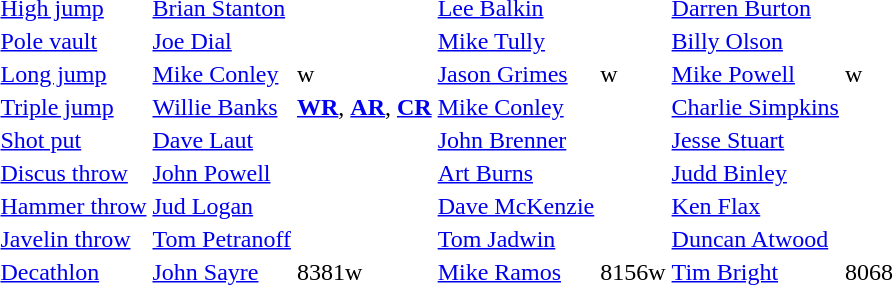<table>
<tr>
<td><a href='#'>High jump</a></td>
<td><a href='#'>Brian Stanton</a></td>
<td></td>
<td><a href='#'>Lee Balkin</a></td>
<td></td>
<td><a href='#'>Darren Burton</a></td>
<td></td>
</tr>
<tr>
<td><a href='#'>Pole vault</a></td>
<td><a href='#'>Joe Dial</a></td>
<td></td>
<td><a href='#'>Mike Tully</a></td>
<td></td>
<td><a href='#'>Billy Olson</a></td>
<td></td>
</tr>
<tr>
<td><a href='#'>Long jump</a></td>
<td><a href='#'>Mike Conley</a></td>
<td>w</td>
<td><a href='#'>Jason Grimes</a></td>
<td>w</td>
<td><a href='#'>Mike Powell</a></td>
<td>w</td>
</tr>
<tr>
<td><a href='#'>Triple jump</a></td>
<td><a href='#'>Willie Banks</a></td>
<td>  <strong><a href='#'>WR</a></strong>, <strong><a href='#'>AR</a></strong>, <strong><a href='#'>CR</a></strong></td>
<td><a href='#'>Mike Conley</a></td>
<td></td>
<td><a href='#'>Charlie Simpkins</a></td>
<td></td>
</tr>
<tr>
<td><a href='#'>Shot put</a></td>
<td><a href='#'>Dave Laut</a></td>
<td></td>
<td><a href='#'>John Brenner</a></td>
<td></td>
<td><a href='#'>Jesse Stuart</a></td>
<td></td>
</tr>
<tr>
<td><a href='#'>Discus throw</a></td>
<td><a href='#'>John Powell</a></td>
<td></td>
<td><a href='#'>Art Burns</a></td>
<td></td>
<td><a href='#'>Judd Binley</a></td>
<td></td>
</tr>
<tr>
<td><a href='#'>Hammer throw</a></td>
<td><a href='#'>Jud Logan</a></td>
<td></td>
<td><a href='#'>Dave McKenzie</a></td>
<td></td>
<td><a href='#'>Ken Flax</a></td>
<td></td>
</tr>
<tr>
<td><a href='#'>Javelin throw</a></td>
<td><a href='#'>Tom Petranoff</a></td>
<td></td>
<td><a href='#'>Tom Jadwin</a></td>
<td></td>
<td><a href='#'>Duncan Atwood</a></td>
<td></td>
</tr>
<tr>
<td><a href='#'>Decathlon</a></td>
<td><a href='#'>John Sayre</a></td>
<td>8381w</td>
<td><a href='#'>Mike Ramos</a></td>
<td>8156w</td>
<td><a href='#'>Tim Bright</a></td>
<td>8068</td>
</tr>
</table>
